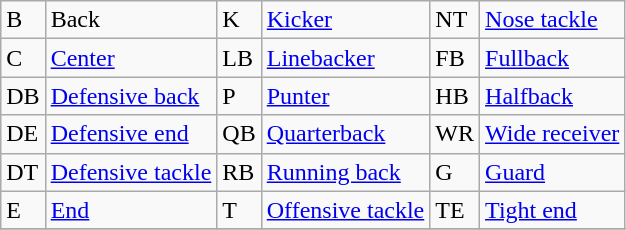<table class="wikitable">
<tr>
<td>B</td>
<td>Back</td>
<td>K</td>
<td><a href='#'>Kicker</a></td>
<td>NT</td>
<td><a href='#'>Nose tackle</a></td>
</tr>
<tr>
<td>C</td>
<td><a href='#'>Center</a></td>
<td>LB</td>
<td><a href='#'>Linebacker</a></td>
<td>FB</td>
<td><a href='#'>Fullback</a></td>
</tr>
<tr>
<td>DB</td>
<td><a href='#'>Defensive back</a></td>
<td>P</td>
<td><a href='#'>Punter</a></td>
<td>HB</td>
<td><a href='#'>Halfback</a></td>
</tr>
<tr>
<td>DE</td>
<td><a href='#'>Defensive end</a></td>
<td>QB</td>
<td><a href='#'>Quarterback</a></td>
<td>WR</td>
<td><a href='#'>Wide receiver</a></td>
</tr>
<tr>
<td>DT</td>
<td><a href='#'>Defensive tackle</a></td>
<td>RB</td>
<td><a href='#'>Running back</a></td>
<td>G</td>
<td><a href='#'>Guard</a></td>
</tr>
<tr>
<td>E</td>
<td><a href='#'>End</a></td>
<td>T</td>
<td><a href='#'>Offensive tackle</a></td>
<td>TE</td>
<td><a href='#'>Tight end</a></td>
</tr>
<tr>
</tr>
</table>
